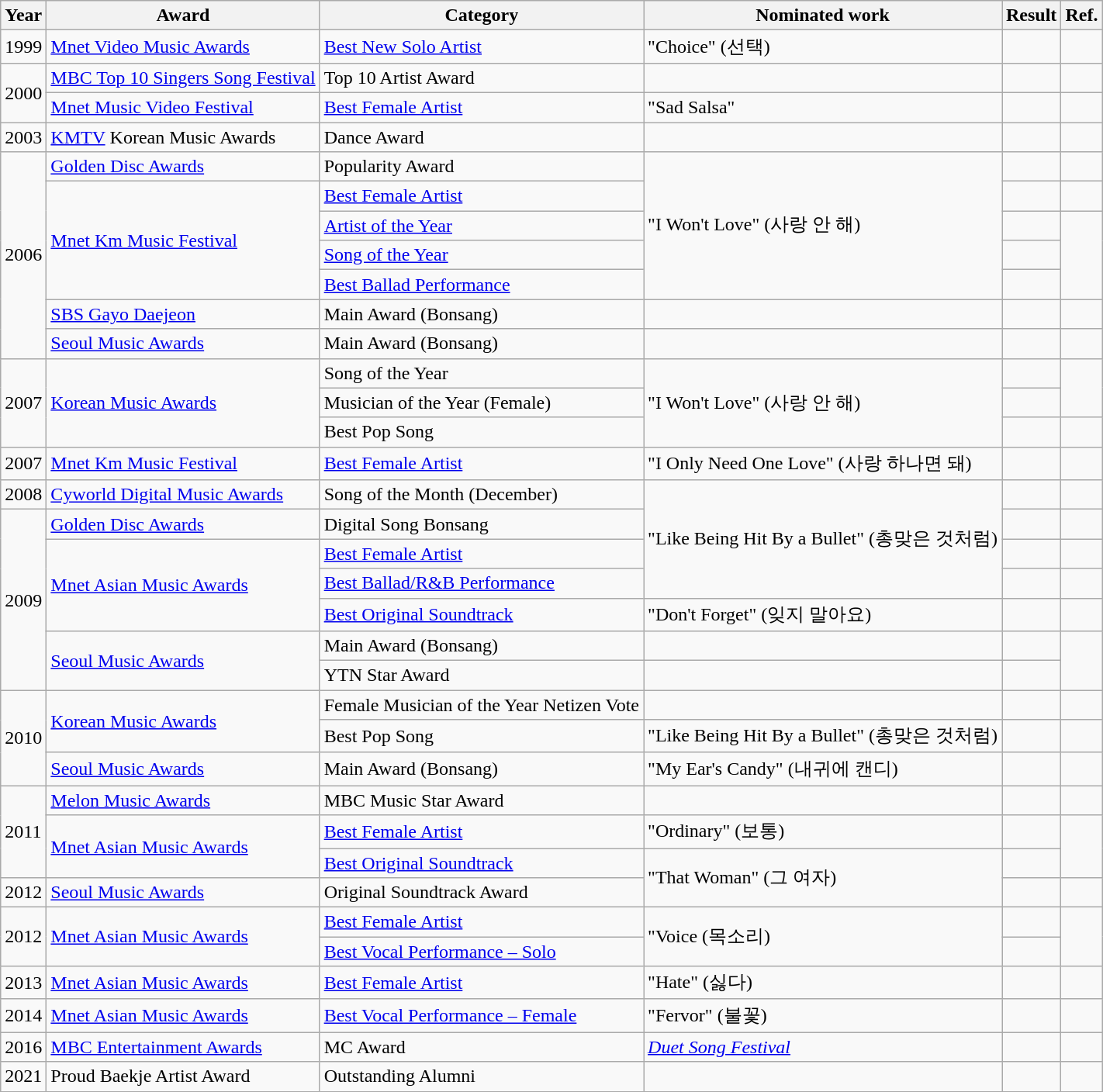<table class="wikitable">
<tr>
<th>Year</th>
<th>Award</th>
<th>Category</th>
<th>Nominated work</th>
<th>Result</th>
<th>Ref.</th>
</tr>
<tr>
<td>1999</td>
<td><a href='#'>Mnet Video Music Awards</a></td>
<td><a href='#'>Best New Solo Artist</a></td>
<td>"Choice" (선택)</td>
<td></td>
<td></td>
</tr>
<tr>
<td rowspan="2">2000</td>
<td><a href='#'>MBC Top 10 Singers Song Festival</a></td>
<td>Top 10 Artist Award</td>
<td></td>
<td></td>
<td></td>
</tr>
<tr>
<td><a href='#'>Mnet Music Video Festival</a></td>
<td><a href='#'>Best Female Artist</a></td>
<td>"Sad Salsa"</td>
<td></td>
<td></td>
</tr>
<tr>
<td>2003</td>
<td><a href='#'>KMTV</a> Korean Music Awards</td>
<td>Dance Award</td>
<td></td>
<td></td>
<td></td>
</tr>
<tr>
<td rowspan="7">2006</td>
<td><a href='#'>Golden Disc Awards</a></td>
<td>Popularity Award</td>
<td rowspan="5">"I Won't Love" (사랑 안 해)</td>
<td></td>
<td></td>
</tr>
<tr>
<td rowspan="4"><a href='#'>Mnet Km Music Festival</a></td>
<td><a href='#'>Best Female Artist</a></td>
<td></td>
<td></td>
</tr>
<tr>
<td><a href='#'>Artist of the Year</a></td>
<td></td>
<td rowspan="3"></td>
</tr>
<tr>
<td><a href='#'>Song of the Year</a></td>
<td></td>
</tr>
<tr>
<td><a href='#'>Best Ballad Performance</a></td>
<td></td>
</tr>
<tr>
<td><a href='#'>SBS Gayo Daejeon</a></td>
<td>Main Award (Bonsang)</td>
<td></td>
<td></td>
<td></td>
</tr>
<tr>
<td><a href='#'>Seoul Music Awards</a></td>
<td>Main Award (Bonsang)</td>
<td></td>
<td></td>
<td></td>
</tr>
<tr>
<td rowspan="3">2007</td>
<td rowspan="3"><a href='#'>Korean Music Awards</a></td>
<td>Song of the Year</td>
<td rowspan="3">"I Won't Love" (사랑 안 해)</td>
<td></td>
<td rowspan="2"></td>
</tr>
<tr>
<td>Musician of the Year (Female)</td>
<td></td>
</tr>
<tr>
<td>Best Pop Song</td>
<td></td>
<td></td>
</tr>
<tr>
<td>2007</td>
<td><a href='#'>Mnet Km Music Festival</a></td>
<td><a href='#'>Best Female Artist</a></td>
<td>"I Only Need One Love" (사랑 하나면 돼)</td>
<td></td>
<td></td>
</tr>
<tr>
<td>2008</td>
<td><a href='#'>Cyworld Digital Music Awards</a></td>
<td>Song of the Month (December)</td>
<td rowspan="4">"Like Being Hit By a Bullet" (총맞은 것처럼)</td>
<td></td>
<td></td>
</tr>
<tr>
<td rowspan="6">2009</td>
<td><a href='#'>Golden Disc Awards</a></td>
<td>Digital Song Bonsang</td>
<td></td>
<td></td>
</tr>
<tr>
<td rowspan="3"><a href='#'>Mnet Asian Music Awards</a></td>
<td><a href='#'>Best Female Artist</a></td>
<td></td>
<td></td>
</tr>
<tr>
<td><a href='#'>Best Ballad/R&B Performance</a></td>
<td></td>
<td></td>
</tr>
<tr>
<td><a href='#'>Best Original Soundtrack</a></td>
<td>"Don't Forget" (잊지 말아요) </td>
<td></td>
<td></td>
</tr>
<tr>
<td rowspan="2"><a href='#'>Seoul Music Awards</a></td>
<td>Main Award (Bonsang)</td>
<td></td>
<td></td>
<td rowspan="2"></td>
</tr>
<tr>
<td>YTN Star Award</td>
<td></td>
<td></td>
</tr>
<tr>
<td rowspan="3">2010</td>
<td rowspan="2"><a href='#'>Korean Music Awards</a></td>
<td>Female Musician of the Year Netizen Vote</td>
<td></td>
<td></td>
<td></td>
</tr>
<tr>
<td>Best Pop Song</td>
<td>"Like Being Hit By a Bullet" (총맞은 것처럼)</td>
<td></td>
<td></td>
</tr>
<tr>
<td><a href='#'>Seoul Music Awards</a></td>
<td>Main Award (Bonsang)</td>
<td>"My Ear's Candy" (내귀에 캔디)</td>
<td></td>
<td></td>
</tr>
<tr>
<td rowspan="3">2011</td>
<td><a href='#'>Melon Music Awards</a></td>
<td>MBC Music Star Award</td>
<td></td>
<td></td>
<td></td>
</tr>
<tr>
<td rowspan="2"><a href='#'>Mnet Asian Music Awards</a></td>
<td><a href='#'>Best Female Artist</a></td>
<td>"Ordinary" (보통)</td>
<td></td>
<td rowspan="2"></td>
</tr>
<tr>
<td><a href='#'>Best Original Soundtrack</a></td>
<td rowspan="2">"That Woman" (그 여자) </td>
<td></td>
</tr>
<tr>
<td>2012</td>
<td><a href='#'>Seoul Music Awards</a></td>
<td>Original Soundtrack Award</td>
<td></td>
<td></td>
</tr>
<tr>
<td rowspan="2">2012</td>
<td rowspan="2"><a href='#'>Mnet Asian Music Awards</a></td>
<td><a href='#'>Best Female Artist</a></td>
<td rowspan="2">"Voice (목소리)</td>
<td></td>
<td rowspan="2"></td>
</tr>
<tr>
<td><a href='#'>Best Vocal Performance – Solo</a></td>
<td></td>
</tr>
<tr>
<td>2013</td>
<td><a href='#'>Mnet Asian Music Awards</a></td>
<td><a href='#'>Best Female Artist</a></td>
<td>"Hate" (싫다)</td>
<td></td>
<td></td>
</tr>
<tr>
<td>2014</td>
<td><a href='#'>Mnet Asian Music Awards</a></td>
<td><a href='#'>Best Vocal Performance – Female</a></td>
<td>"Fervor" (불꽃)</td>
<td></td>
<td></td>
</tr>
<tr>
<td>2016</td>
<td><a href='#'>MBC Entertainment Awards</a></td>
<td>MC Award</td>
<td><em><a href='#'>Duet Song Festival</a></em></td>
<td></td>
<td></td>
</tr>
<tr>
<td>2021</td>
<td>Proud Baekje Artist Award</td>
<td>Outstanding Alumni</td>
<td></td>
<td></td>
<td></td>
</tr>
</table>
